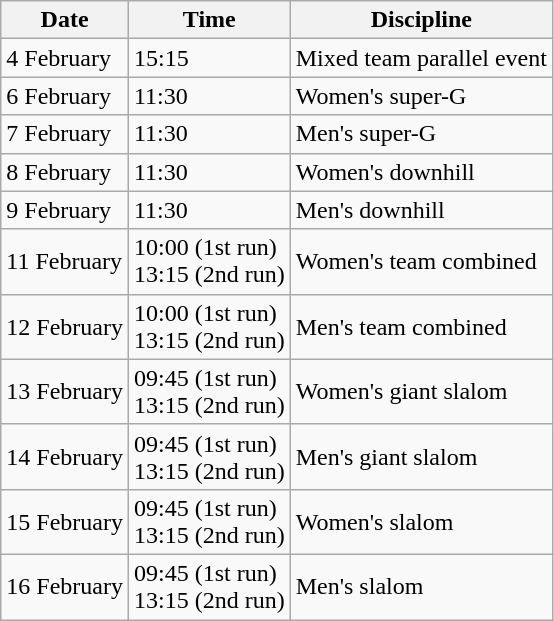<table class="wikitable">
<tr>
<th>Date</th>
<th>Time</th>
<th>Discipline</th>
</tr>
<tr>
<td>4 February</td>
<td>15:15</td>
<td>Mixed team parallel event</td>
</tr>
<tr>
<td>6 February</td>
<td>11:30</td>
<td>Women's super-G</td>
</tr>
<tr>
<td>7 February</td>
<td>11:30</td>
<td>Men's super-G</td>
</tr>
<tr>
<td>8 February</td>
<td>11:30</td>
<td>Women's downhill</td>
</tr>
<tr>
<td>9 February</td>
<td>11:30</td>
<td>Men's downhill</td>
</tr>
<tr>
<td>11 February</td>
<td>10:00 (1st run)<br>13:15 (2nd run)</td>
<td>Women's team combined</td>
</tr>
<tr>
<td>12 February</td>
<td>10:00 (1st run)<br>13:15 (2nd run)</td>
<td>Men's team combined</td>
</tr>
<tr>
<td>13 February</td>
<td>09:45 (1st run)<br>13:15 (2nd run)</td>
<td>Women's giant slalom</td>
</tr>
<tr>
<td>14 February</td>
<td>09:45 (1st run)<br>13:15 (2nd run)</td>
<td>Men's giant slalom</td>
</tr>
<tr>
<td>15 February</td>
<td>09:45 (1st run)<br>13:15 (2nd run)</td>
<td>Women's slalom</td>
</tr>
<tr>
<td>16 February</td>
<td>09:45 (1st run)<br>13:15 (2nd run)</td>
<td>Men's slalom</td>
</tr>
</table>
